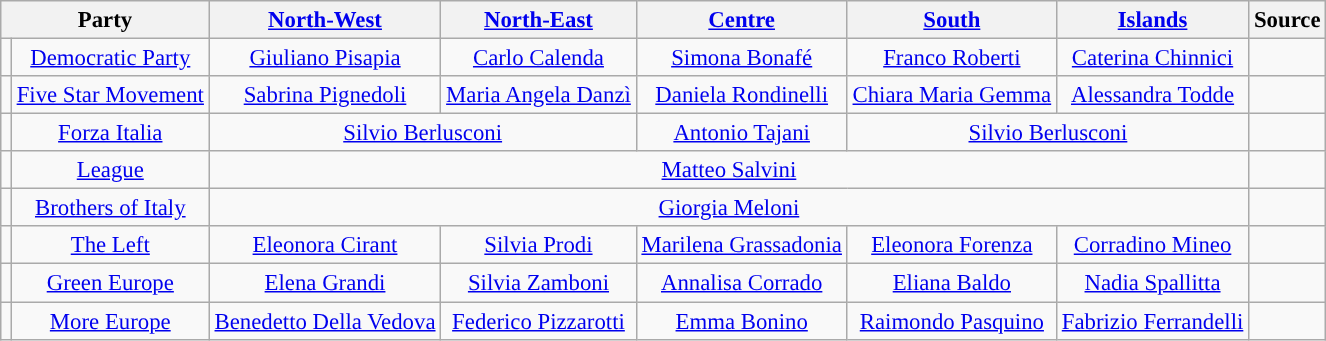<table class="wikitable" style="text-align:center;font-size:95%">
<tr>
<th colspan=2>Party</th>
<th><a href='#'>North-West</a></th>
<th><a href='#'>North-East</a></th>
<th><a href='#'>Centre</a></th>
<th><a href='#'>South</a></th>
<th><a href='#'>Islands</a></th>
<th>Source</th>
</tr>
<tr>
<td></td>
<td><a href='#'>Democratic Party</a></td>
<td><a href='#'>Giuliano Pisapia</a></td>
<td><a href='#'>Carlo Calenda</a></td>
<td><a href='#'>Simona Bonafé</a></td>
<td><a href='#'>Franco Roberti</a></td>
<td><a href='#'>Caterina Chinnici</a></td>
<td></td>
</tr>
<tr>
<td></td>
<td><a href='#'>Five Star Movement</a></td>
<td><a href='#'>Sabrina Pignedoli</a></td>
<td><a href='#'>Maria Angela Danzì</a></td>
<td><a href='#'>Daniela Rondinelli</a></td>
<td><a href='#'>Chiara Maria Gemma</a></td>
<td><a href='#'>Alessandra Todde</a></td>
<td></td>
</tr>
<tr>
<td></td>
<td><a href='#'>Forza Italia</a></td>
<td colspan="2" style="text-align:center;"><a href='#'>Silvio Berlusconi</a></td>
<td><a href='#'>Antonio Tajani</a></td>
<td colspan="2" style="text-align:center;"><a href='#'>Silvio Berlusconi</a></td>
<td></td>
</tr>
<tr>
<td></td>
<td><a href='#'>League</a></td>
<td colspan="5" style="text-align:center;"><a href='#'>Matteo Salvini</a></td>
<td></td>
</tr>
<tr>
<td></td>
<td><a href='#'>Brothers of Italy</a></td>
<td colspan="5" style="text-align:center;"><a href='#'>Giorgia Meloni</a></td>
<td></td>
</tr>
<tr>
<td></td>
<td><a href='#'>The Left</a></td>
<td><a href='#'>Eleonora Cirant</a></td>
<td><a href='#'>Silvia Prodi</a></td>
<td><a href='#'>Marilena Grassadonia</a></td>
<td><a href='#'>Eleonora Forenza</a></td>
<td><a href='#'>Corradino Mineo</a></td>
<td></td>
</tr>
<tr>
<td></td>
<td><a href='#'>Green Europe</a></td>
<td><a href='#'>Elena Grandi</a></td>
<td><a href='#'>Silvia Zamboni</a></td>
<td><a href='#'>Annalisa Corrado</a></td>
<td><a href='#'>Eliana Baldo</a></td>
<td><a href='#'>Nadia Spallitta</a></td>
<td></td>
</tr>
<tr>
<td></td>
<td><a href='#'>More Europe</a></td>
<td><a href='#'>Benedetto Della Vedova</a></td>
<td><a href='#'>Federico Pizzarotti</a></td>
<td><a href='#'>Emma Bonino</a></td>
<td><a href='#'>Raimondo Pasquino</a></td>
<td><a href='#'>Fabrizio Ferrandelli</a></td>
<td></td>
</tr>
</table>
